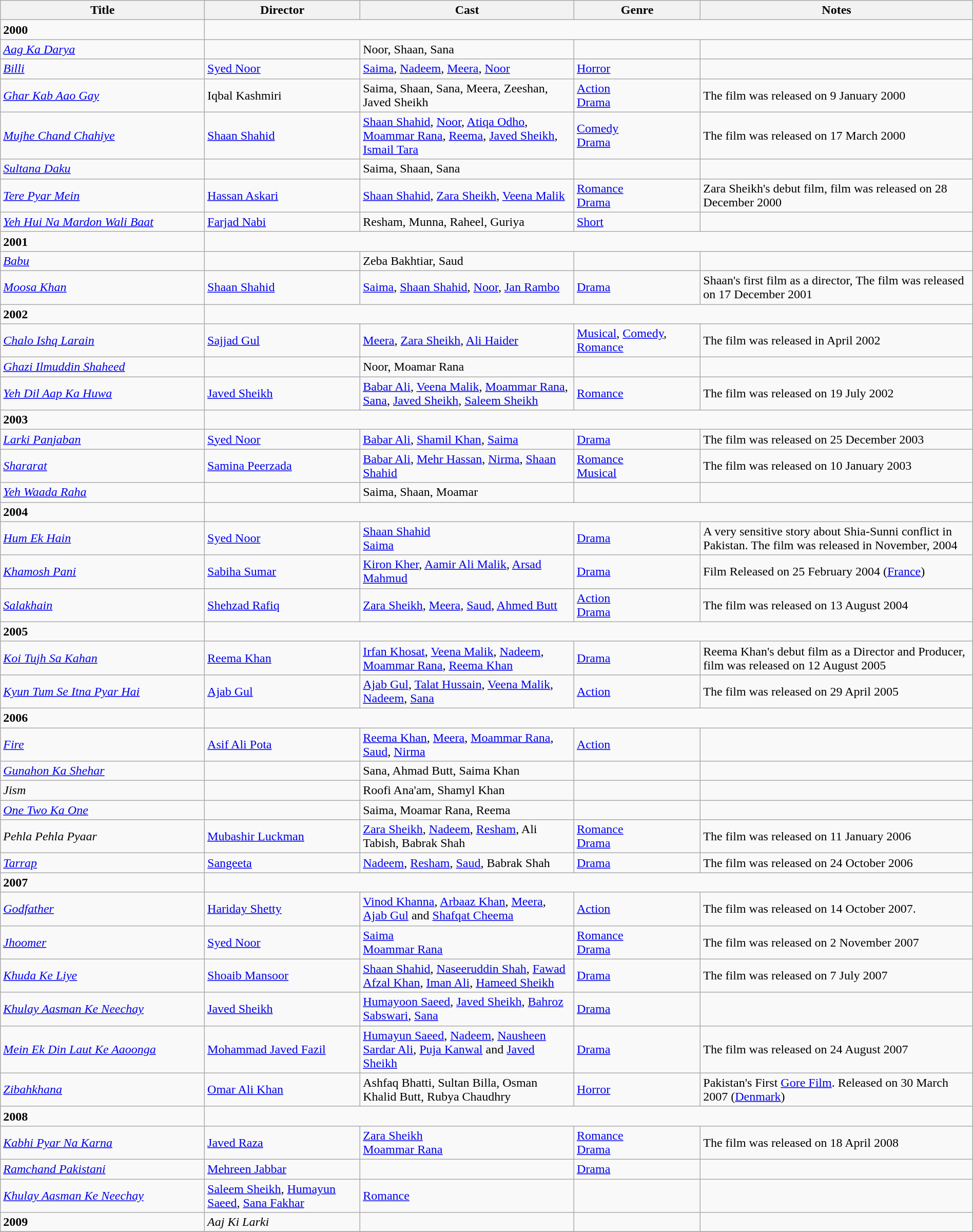<table class="wikitable" style="width:100%;">
<tr>
<th style="width:21%;">Title</th>
<th style="width:16%;">Director</th>
<th style="width:22%;">Cast</th>
<th style="width:13%;">Genre</th>
<th style="width:28%;">Notes</th>
</tr>
<tr>
<td><strong>2000</strong></td>
</tr>
<tr>
<td><em><a href='#'>Aag Ka Darya</a></em></td>
<td></td>
<td>Noor, Shaan, Sana</td>
<td></td>
<td></td>
</tr>
<tr>
<td><em><a href='#'>Billi</a></em></td>
<td><a href='#'>Syed Noor</a></td>
<td><a href='#'>Saima</a>, <a href='#'>Nadeem</a>, <a href='#'>Meera</a>, <a href='#'>Noor</a></td>
<td><a href='#'>Horror</a></td>
<td></td>
</tr>
<tr>
<td><em><a href='#'>Ghar Kab Aao Gay</a></em></td>
<td>Iqbal Kashmiri</td>
<td>Saima, Shaan, Sana, Meera, Zeeshan, Javed Sheikh</td>
<td><a href='#'>Action</a><br><a href='#'>Drama</a></td>
<td>The film was released on 9 January 2000</td>
</tr>
<tr>
<td><em><a href='#'>Mujhe Chand Chahiye</a></em></td>
<td><a href='#'>Shaan Shahid</a></td>
<td><a href='#'>Shaan Shahid</a>, <a href='#'>Noor</a>, <a href='#'>Atiqa Odho</a>, <a href='#'>Moammar Rana</a>, <a href='#'>Reema</a>, <a href='#'>Javed Sheikh</a>, <a href='#'>Ismail Tara</a></td>
<td><a href='#'>Comedy</a><br><a href='#'>Drama</a></td>
<td>The film was released on 17 March 2000</td>
</tr>
<tr>
<td><em><a href='#'>Sultana Daku</a></em></td>
<td></td>
<td>Saima, Shaan, Sana</td>
<td></td>
<td></td>
</tr>
<tr>
<td><em><a href='#'>Tere Pyar Mein</a></em></td>
<td><a href='#'>Hassan Askari</a></td>
<td><a href='#'>Shaan Shahid</a>, <a href='#'>Zara Sheikh</a>, <a href='#'>Veena Malik</a></td>
<td><a href='#'>Romance</a><br><a href='#'>Drama</a></td>
<td>Zara Sheikh's debut film, film was released on 28 December 2000</td>
</tr>
<tr>
<td><em><a href='#'>Yeh Hui Na Mardon Wali Baat</a></em></td>
<td><a href='#'>Farjad Nabi</a></td>
<td>Resham, Munna, Raheel, Guriya</td>
<td><a href='#'>Short</a></td>
<td></td>
</tr>
<tr>
<td><strong>2001</strong></td>
</tr>
<tr>
<td><em><a href='#'>Babu</a></em></td>
<td></td>
<td>Zeba Bakhtiar, Saud</td>
<td></td>
<td></td>
</tr>
<tr>
<td><em><a href='#'>Moosa Khan</a></em></td>
<td><a href='#'>Shaan Shahid</a></td>
<td><a href='#'>Saima</a>, <a href='#'>Shaan Shahid</a>, <a href='#'>Noor</a>, <a href='#'>Jan Rambo</a></td>
<td><a href='#'>Drama</a></td>
<td>Shaan's first film as a director, The film was released on 17 December 2001</td>
</tr>
<tr>
<td><strong>2002</strong></td>
</tr>
<tr>
<td><em><a href='#'>Chalo Ishq Larain</a></em></td>
<td><a href='#'>Sajjad Gul</a></td>
<td><a href='#'>Meera</a>, <a href='#'>Zara Sheikh</a>, <a href='#'>Ali Haider</a></td>
<td><a href='#'>Musical</a>, <a href='#'>Comedy</a>, <a href='#'>Romance</a></td>
<td>The film was released in April 2002</td>
</tr>
<tr>
<td><em><a href='#'>Ghazi Ilmuddin Shaheed</a></em></td>
<td></td>
<td>Noor, Moamar Rana</td>
<td></td>
<td></td>
</tr>
<tr>
<td><em><a href='#'>Yeh Dil Aap Ka Huwa</a></em></td>
<td><a href='#'>Javed Sheikh</a></td>
<td><a href='#'>Babar Ali</a>, <a href='#'>Veena Malik</a>, <a href='#'>Moammar Rana</a>, <a href='#'>Sana</a>, <a href='#'>Javed Sheikh</a>, <a href='#'>Saleem Sheikh</a></td>
<td><a href='#'>Romance</a></td>
<td>The film was released on 19 July 2002</td>
</tr>
<tr>
<td><strong>2003</strong></td>
</tr>
<tr>
<td><em><a href='#'>Larki Panjaban</a></em></td>
<td><a href='#'>Syed Noor</a></td>
<td><a href='#'>Babar Ali</a>, <a href='#'>Shamil Khan</a>, <a href='#'>Saima</a></td>
<td><a href='#'>Drama</a></td>
<td>The film was released on 25 December 2003</td>
</tr>
<tr>
<td><em><a href='#'>Shararat</a></em></td>
<td><a href='#'>Samina Peerzada</a></td>
<td><a href='#'>Babar Ali</a>, <a href='#'>Mehr Hassan</a>, <a href='#'>Nirma</a>, <a href='#'>Shaan Shahid</a></td>
<td><a href='#'>Romance</a><br><a href='#'>Musical</a></td>
<td>The film was released on 10 January 2003</td>
</tr>
<tr>
<td><em><a href='#'>Yeh Waada Raha</a></em></td>
<td></td>
<td>Saima, Shaan, Moamar</td>
<td></td>
<td></td>
</tr>
<tr>
<td><strong>2004</strong></td>
</tr>
<tr>
<td><em><a href='#'>Hum Ek Hain</a></em></td>
<td><a href='#'>Syed Noor</a></td>
<td><a href='#'>Shaan Shahid</a><br><a href='#'>Saima</a></td>
<td><a href='#'>Drama</a></td>
<td>A very sensitive story about Shia-Sunni conflict in Pakistan. The film was released in November, 2004</td>
</tr>
<tr>
<td><em><a href='#'>Khamosh Pani</a></em></td>
<td><a href='#'>Sabiha Sumar</a></td>
<td><a href='#'>Kiron Kher</a>, <a href='#'>Aamir Ali Malik</a>, <a href='#'>Arsad Mahmud</a></td>
<td><a href='#'>Drama</a></td>
<td>Film Released on 25 February 2004 (<a href='#'>France</a>)</td>
</tr>
<tr>
<td><em><a href='#'>Salakhain</a></em></td>
<td><a href='#'>Shehzad Rafiq</a></td>
<td><a href='#'>Zara Sheikh</a>, <a href='#'>Meera</a>, <a href='#'>Saud</a>, <a href='#'>Ahmed Butt</a></td>
<td><a href='#'>Action</a><br><a href='#'>Drama</a></td>
<td>The film was released on 13 August 2004</td>
</tr>
<tr>
<td><strong>2005</strong></td>
</tr>
<tr>
<td><em><a href='#'>Koi Tujh Sa Kahan</a></em></td>
<td><a href='#'>Reema Khan</a></td>
<td><a href='#'>Irfan Khosat</a>, <a href='#'>Veena Malik</a>, <a href='#'>Nadeem</a>, <a href='#'>Moammar Rana</a>, <a href='#'>Reema Khan</a></td>
<td><a href='#'>Drama</a></td>
<td>Reema Khan's debut film as a Director and Producer, film was released on 12 August 2005</td>
</tr>
<tr>
<td><em><a href='#'>Kyun Tum Se Itna Pyar Hai</a></em></td>
<td><a href='#'>Ajab Gul</a></td>
<td><a href='#'>Ajab Gul</a>, <a href='#'>Talat Hussain</a>, <a href='#'>Veena Malik</a>, <a href='#'>Nadeem</a>, <a href='#'>Sana</a></td>
<td><a href='#'>Action</a></td>
<td>The film was released on 29 April 2005</td>
</tr>
<tr>
<td><strong>2006</strong></td>
</tr>
<tr>
<td><em><a href='#'>Fire</a></em></td>
<td><a href='#'>Asif Ali Pota</a></td>
<td><a href='#'>Reema Khan</a>, <a href='#'>Meera</a>, <a href='#'>Moammar Rana</a>, <a href='#'>Saud</a>, <a href='#'>Nirma</a></td>
<td><a href='#'>Action</a></td>
<td></td>
</tr>
<tr>
<td><em><a href='#'>Gunahon Ka Shehar</a></em></td>
<td></td>
<td>Sana, Ahmad Butt, Saima Khan</td>
<td></td>
<td></td>
</tr>
<tr>
<td><em>Jism</em></td>
<td></td>
<td>Roofi Ana'am, Shamyl Khan</td>
<td></td>
<td></td>
</tr>
<tr>
<td><em><a href='#'>One Two Ka One</a></em></td>
<td></td>
<td>Saima, Moamar Rana, Reema</td>
<td></td>
<td></td>
</tr>
<tr>
<td><em>Pehla Pehla Pyaar</em></td>
<td><a href='#'>Mubashir Luckman</a></td>
<td><a href='#'>Zara Sheikh</a>, <a href='#'>Nadeem</a>, <a href='#'>Resham</a>, Ali Tabish, Babrak Shah</td>
<td><a href='#'>Romance</a><br><a href='#'>Drama</a></td>
<td>The film was released on 11 January 2006</td>
</tr>
<tr>
<td><em><a href='#'>Tarrap</a></em></td>
<td><a href='#'>Sangeeta</a></td>
<td><a href='#'>Nadeem</a>, <a href='#'>Resham</a>, <a href='#'>Saud</a>, Babrak Shah</td>
<td><a href='#'>Drama</a></td>
<td>The film was released on 24 October 2006</td>
</tr>
<tr>
<td><strong>2007</strong></td>
</tr>
<tr>
<td><em><a href='#'>Godfather</a></em></td>
<td><a href='#'>Hariday Shetty</a></td>
<td><a href='#'>Vinod Khanna</a>, <a href='#'>Arbaaz Khan</a>, <a href='#'>Meera</a>, <a href='#'>Ajab Gul</a> and <a href='#'>Shafqat Cheema</a></td>
<td><a href='#'>Action</a></td>
<td>The film was released on 14 October 2007.</td>
</tr>
<tr>
<td><em><a href='#'>Jhoomer</a></em></td>
<td><a href='#'>Syed Noor</a></td>
<td><a href='#'>Saima</a><br><a href='#'>Moammar Rana</a></td>
<td><a href='#'>Romance</a><br><a href='#'>Drama</a></td>
<td>The film was released on 2 November 2007</td>
</tr>
<tr>
<td><em><a href='#'>Khuda Ke Liye</a></em></td>
<td><a href='#'>Shoaib Mansoor</a></td>
<td><a href='#'>Shaan Shahid</a>, <a href='#'>Naseeruddin Shah</a>, <a href='#'>Fawad Afzal Khan</a>, <a href='#'>Iman Ali</a>, <a href='#'>Hameed Sheikh</a></td>
<td><a href='#'>Drama</a></td>
<td>The film was released on 7 July 2007</td>
</tr>
<tr>
<td><em><a href='#'>Khulay Aasman Ke Neechay</a></em></td>
<td><a href='#'>Javed Sheikh</a></td>
<td><a href='#'>Humayoon Saeed</a>, <a href='#'>Javed Sheikh</a>, <a href='#'>Bahroz Sabswari</a>, <a href='#'>Sana</a></td>
<td><a href='#'>Drama</a></td>
<td></td>
</tr>
<tr>
<td><em><a href='#'>Mein Ek Din Laut Ke Aaoonga</a></em></td>
<td><a href='#'>Mohammad Javed Fazil</a></td>
<td><a href='#'>Humayun Saeed</a>, <a href='#'>Nadeem</a>, <a href='#'>Nausheen Sardar Ali</a>, <a href='#'>Puja Kanwal</a> and <a href='#'>Javed Sheikh</a></td>
<td><a href='#'>Drama</a></td>
<td>The film was released on 24 August 2007</td>
</tr>
<tr>
<td><em><a href='#'>Zibahkhana</a></em></td>
<td><a href='#'>Omar Ali Khan</a></td>
<td>Ashfaq Bhatti, Sultan Billa, Osman Khalid Butt, Rubya Chaudhry</td>
<td><a href='#'>Horror</a></td>
<td>Pakistan's First <a href='#'>Gore Film</a>. Released on 30 March 2007 (<a href='#'>Denmark</a>)</td>
</tr>
<tr>
<td><strong>2008</strong></td>
</tr>
<tr>
<td><em><a href='#'>Kabhi Pyar Na Karna</a></em></td>
<td><a href='#'>Javed Raza</a></td>
<td><a href='#'>Zara Sheikh</a><br><a href='#'>Moammar Rana</a></td>
<td><a href='#'>Romance</a><br><a href='#'>Drama</a></td>
<td>The film was released on 18 April 2008</td>
</tr>
<tr>
<td><em><a href='#'>Ramchand Pakistani</a></em></td>
<td><a href='#'>Mehreen Jabbar</a></td>
<td></td>
<td><a href='#'>Drama</a></td>
<td></td>
</tr>
<tr>
<td><em><a href='#'>Khulay Aasman Ke Neechay</a></em></td>
<td><a href='#'>Saleem Sheikh</a>, <a href='#'>Humayun Saeed</a>, <a href='#'>Sana Fakhar</a></td>
<td><a href='#'>Romance</a></td>
<td></td>
</tr>
<tr>
<td><strong>2009</strong></td>
<td><em>Aaj Ki Larki</em></td>
<td></td>
<td></td>
<td></td>
</tr>
<tr>
</tr>
</table>
